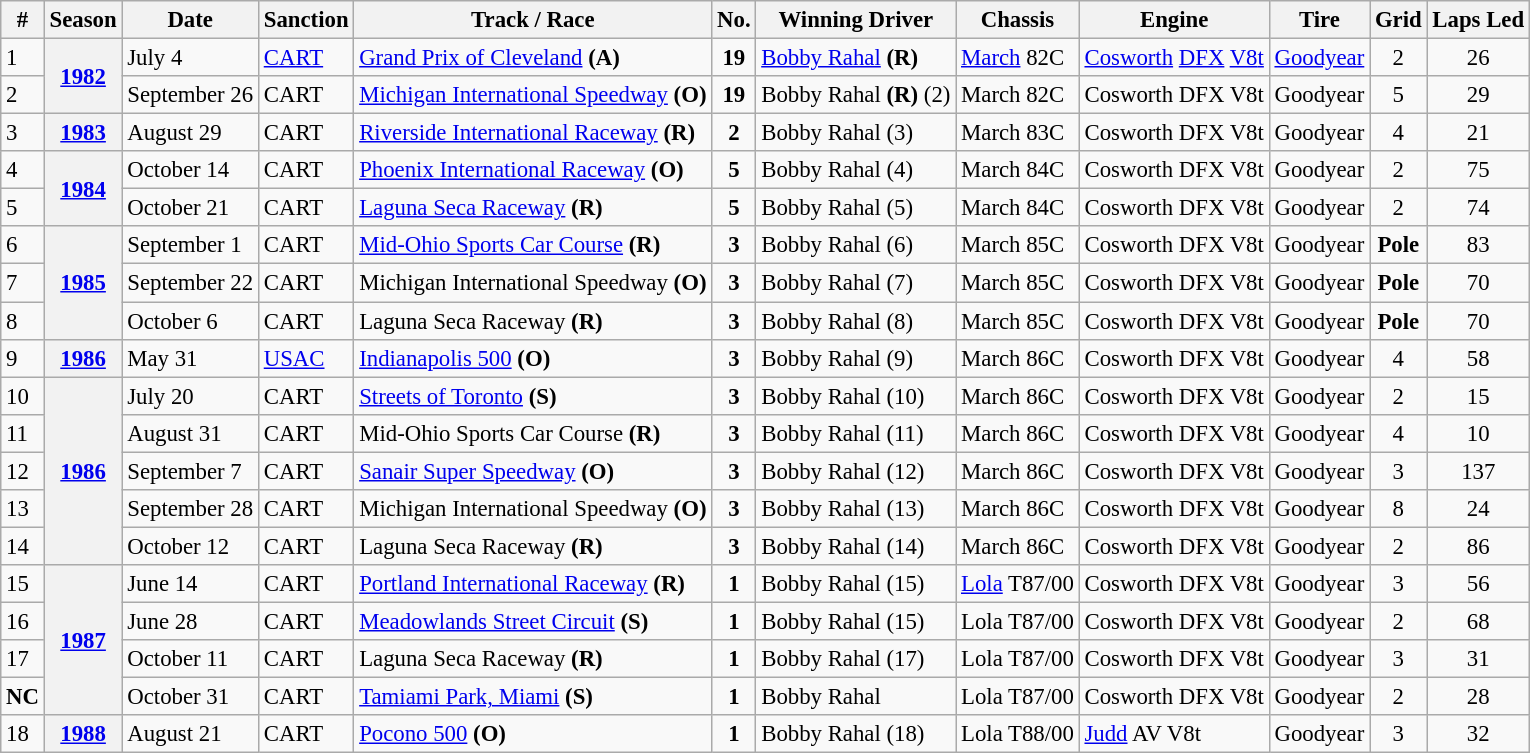<table class="wikitable" style="font-size:95%;">
<tr>
<th>#</th>
<th>Season</th>
<th>Date</th>
<th>Sanction</th>
<th>Track / Race</th>
<th>No.</th>
<th>Winning Driver</th>
<th>Chassis</th>
<th>Engine</th>
<th>Tire</th>
<th>Grid</th>
<th>Laps Led</th>
</tr>
<tr>
<td>1</td>
<th rowspan=2><a href='#'>1982</a></th>
<td>July 4</td>
<td><a href='#'>CART</a></td>
<td><a href='#'>Grand Prix of Cleveland</a> <strong>(A)</strong></td>
<td align=center><strong>19</strong></td>
<td> <a href='#'>Bobby Rahal</a> <strong>(R)</strong></td>
<td><a href='#'>March</a> 82C</td>
<td><a href='#'>Cosworth</a> <a href='#'>DFX</a> <a href='#'>V8</a><a href='#'>t</a></td>
<td><a href='#'>Goodyear</a></td>
<td align=center>2</td>
<td align=center>26</td>
</tr>
<tr>
<td>2</td>
<td>September 26</td>
<td>CART</td>
<td><a href='#'>Michigan International Speedway</a> <strong>(O)</strong></td>
<td align=center><strong>19</strong></td>
<td> Bobby Rahal <strong>(R)</strong> (2)</td>
<td>March 82C</td>
<td>Cosworth DFX V8t</td>
<td>Goodyear</td>
<td align=center>5</td>
<td align=center>29</td>
</tr>
<tr>
<td>3</td>
<th><a href='#'>1983</a></th>
<td>August 29</td>
<td>CART</td>
<td><a href='#'>Riverside International Raceway</a> <strong>(R)</strong></td>
<td align=center><strong>2</strong></td>
<td> Bobby Rahal (3)</td>
<td>March 83C</td>
<td>Cosworth DFX V8t</td>
<td>Goodyear</td>
<td align=center>4</td>
<td align=center>21</td>
</tr>
<tr>
<td>4</td>
<th rowspan=2><a href='#'>1984</a></th>
<td>October 14</td>
<td>CART</td>
<td><a href='#'>Phoenix International Raceway</a> <strong>(O)</strong></td>
<td align="center"><strong>5</strong></td>
<td> Bobby Rahal (4)</td>
<td>March 84C</td>
<td>Cosworth DFX V8t</td>
<td>Goodyear</td>
<td align=center>2</td>
<td align=center>75</td>
</tr>
<tr>
<td>5</td>
<td>October 21</td>
<td>CART</td>
<td><a href='#'>Laguna Seca Raceway</a> <strong>(R)</strong></td>
<td align="center"><strong>5</strong></td>
<td> Bobby Rahal (5)</td>
<td>March 84C</td>
<td>Cosworth DFX V8t</td>
<td>Goodyear</td>
<td align=center>2</td>
<td align=center>74</td>
</tr>
<tr>
<td>6</td>
<th rowspan=3><a href='#'>1985</a></th>
<td>September 1</td>
<td>CART</td>
<td><a href='#'>Mid-Ohio Sports Car Course</a> <strong>(R)</strong></td>
<td align="center"><strong>3</strong></td>
<td> Bobby Rahal (6)</td>
<td>March 85C</td>
<td>Cosworth DFX V8t</td>
<td>Goodyear</td>
<td align=center><strong>Pole</strong></td>
<td align=center>83</td>
</tr>
<tr>
<td>7</td>
<td>September 22</td>
<td>CART</td>
<td>Michigan International Speedway <strong>(O)</strong></td>
<td align="center"><strong>3</strong></td>
<td> Bobby Rahal (7)</td>
<td>March 85C</td>
<td>Cosworth DFX V8t</td>
<td>Goodyear</td>
<td align=center><strong>Pole</strong></td>
<td align=center>70</td>
</tr>
<tr>
<td>8</td>
<td>October 6</td>
<td>CART</td>
<td>Laguna Seca Raceway <strong>(R)</strong></td>
<td align="center"><strong>3</strong></td>
<td> Bobby Rahal (8)</td>
<td>March 85C</td>
<td>Cosworth DFX V8t</td>
<td>Goodyear</td>
<td align=center><strong>Pole</strong></td>
<td align=center>70</td>
</tr>
<tr>
<td>9</td>
<th><a href='#'>1986</a></th>
<td>May 31</td>
<td><a href='#'>USAC</a></td>
<td><a href='#'>Indianapolis 500</a> <strong>(O)</strong></td>
<td align="center"><strong>3</strong></td>
<td> Bobby Rahal (9)</td>
<td>March 86C</td>
<td>Cosworth DFX V8t</td>
<td>Goodyear</td>
<td align=center>4</td>
<td align=center>58</td>
</tr>
<tr>
<td>10</td>
<th rowspan=5><a href='#'>1986</a></th>
<td>July 20</td>
<td>CART</td>
<td><a href='#'>Streets of Toronto</a> <strong>(S)</strong></td>
<td align="center"><strong>3</strong></td>
<td> Bobby Rahal (10)</td>
<td>March 86C</td>
<td>Cosworth DFX V8t</td>
<td>Goodyear</td>
<td align=center>2</td>
<td align=center>15</td>
</tr>
<tr>
<td>11</td>
<td>August 31</td>
<td>CART</td>
<td>Mid-Ohio Sports Car Course <strong>(R)</strong></td>
<td align="center"><strong>3</strong></td>
<td> Bobby Rahal (11)</td>
<td>March 86C</td>
<td>Cosworth DFX V8t</td>
<td>Goodyear</td>
<td align=center>4</td>
<td align=center>10</td>
</tr>
<tr>
<td>12</td>
<td>September 7</td>
<td>CART</td>
<td><a href='#'>Sanair Super Speedway</a> <strong>(O)</strong></td>
<td align="center"><strong>3</strong></td>
<td> Bobby Rahal (12)</td>
<td>March 86C</td>
<td>Cosworth DFX V8t</td>
<td>Goodyear</td>
<td align=center>3</td>
<td align=center>137</td>
</tr>
<tr>
<td>13</td>
<td>September 28</td>
<td>CART</td>
<td>Michigan International Speedway <strong>(O)</strong></td>
<td align="center"><strong>3</strong></td>
<td> Bobby Rahal (13)</td>
<td>March 86C</td>
<td>Cosworth DFX V8t</td>
<td>Goodyear</td>
<td align=center>8</td>
<td align=center>24</td>
</tr>
<tr>
<td>14</td>
<td>October 12</td>
<td>CART</td>
<td>Laguna Seca Raceway <strong>(R)</strong></td>
<td align="center"><strong>3</strong></td>
<td> Bobby Rahal (14)</td>
<td>March 86C</td>
<td>Cosworth DFX V8t</td>
<td>Goodyear</td>
<td align=center>2</td>
<td align=center>86</td>
</tr>
<tr>
<td>15</td>
<th rowspan=4><a href='#'>1987</a></th>
<td>June 14</td>
<td>CART</td>
<td><a href='#'>Portland International Raceway</a> <strong>(R)</strong></td>
<td align="center"><strong>1</strong></td>
<td> Bobby Rahal (15)</td>
<td><a href='#'>Lola</a> T87/00</td>
<td>Cosworth DFX V8t</td>
<td>Goodyear</td>
<td align=center>3</td>
<td align=center>56</td>
</tr>
<tr>
<td>16</td>
<td>June 28</td>
<td>CART</td>
<td><a href='#'>Meadowlands Street Circuit</a> <strong>(S)</strong></td>
<td align="center"><strong>1</strong></td>
<td> Bobby Rahal (15)</td>
<td>Lola T87/00</td>
<td>Cosworth DFX V8t</td>
<td>Goodyear</td>
<td align=center>2</td>
<td align=center>68</td>
</tr>
<tr>
<td>17</td>
<td>October 11</td>
<td>CART</td>
<td>Laguna Seca Raceway <strong>(R)</strong></td>
<td align="center"><strong>1</strong></td>
<td> Bobby Rahal (17)</td>
<td>Lola T87/00</td>
<td>Cosworth DFX V8t</td>
<td>Goodyear</td>
<td align=center>3</td>
<td align=center>31</td>
</tr>
<tr>
<td><strong>NC</strong></td>
<td>October 31</td>
<td>CART</td>
<td><a href='#'>Tamiami Park, Miami</a> <strong>(S)</strong></td>
<td align="center"><strong>1</strong></td>
<td> Bobby Rahal</td>
<td>Lola T87/00</td>
<td>Cosworth DFX V8t</td>
<td>Goodyear</td>
<td align=center>2</td>
<td align=center>28</td>
</tr>
<tr>
<td>18</td>
<th><a href='#'>1988</a></th>
<td>August 21</td>
<td>CART</td>
<td><a href='#'>Pocono 500</a> <strong>(O)</strong></td>
<td align="center"><strong>1</strong></td>
<td> Bobby Rahal (18)</td>
<td>Lola T88/00</td>
<td><a href='#'>Judd</a> AV V8t</td>
<td>Goodyear</td>
<td align=center>3</td>
<td align=center>32</td>
</tr>
</table>
